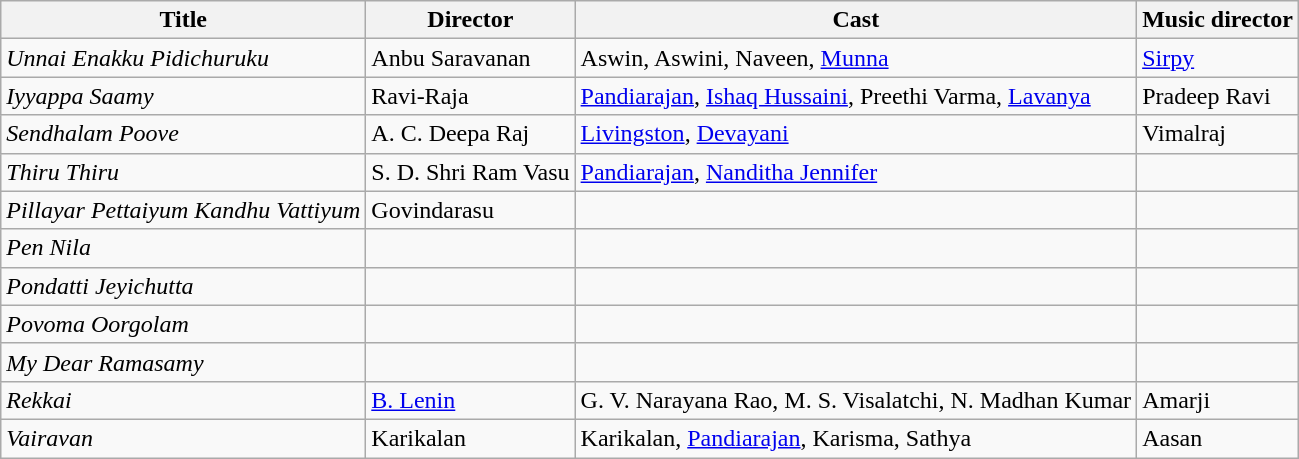<table class="wikitable sortable">
<tr>
<th>Title</th>
<th>Director</th>
<th>Cast</th>
<th>Music director</th>
</tr>
<tr>
<td><em>Unnai Enakku Pidichuruku</em></td>
<td>Anbu Saravanan</td>
<td>Aswin, Aswini, Naveen, <a href='#'>Munna</a></td>
<td><a href='#'>Sirpy</a></td>
</tr>
<tr>
<td><em>Iyyappa Saamy</em></td>
<td>Ravi-Raja</td>
<td><a href='#'>Pandiarajan</a>, <a href='#'>Ishaq Hussaini</a>, Preethi Varma, <a href='#'>Lavanya</a></td>
<td>Pradeep Ravi</td>
</tr>
<tr>
<td><em>Sendhalam Poove</em></td>
<td>A. C. Deepa Raj</td>
<td><a href='#'>Livingston</a>, <a href='#'>Devayani</a></td>
<td>Vimalraj</td>
</tr>
<tr>
<td><em>Thiru Thiru</em></td>
<td>S. D. Shri Ram Vasu</td>
<td><a href='#'>Pandiarajan</a>, <a href='#'>Nanditha Jennifer</a></td>
<td></td>
</tr>
<tr>
<td><em>Pillayar Pettaiyum Kandhu Vattiyum</em></td>
<td>Govindarasu</td>
<td></td>
<td></td>
</tr>
<tr>
<td><em>Pen Nila</em></td>
<td></td>
<td></td>
<td></td>
</tr>
<tr>
<td><em>Pondatti Jeyichutta</em></td>
<td></td>
<td></td>
<td></td>
</tr>
<tr>
<td><em>Povoma Oorgolam</em></td>
<td></td>
<td></td>
<td></td>
</tr>
<tr>
<td><em>My Dear Ramasamy</em></td>
<td></td>
<td></td>
<td></td>
</tr>
<tr>
<td><em>Rekkai</em></td>
<td><a href='#'>B. Lenin</a></td>
<td>G. V. Narayana Rao, M. S. Visalatchi, N. Madhan Kumar</td>
<td>Amarji</td>
</tr>
<tr>
<td><em>Vairavan</em></td>
<td>Karikalan</td>
<td>Karikalan, <a href='#'>Pandiarajan</a>, Karisma, Sathya</td>
<td>Aasan</td>
</tr>
</table>
